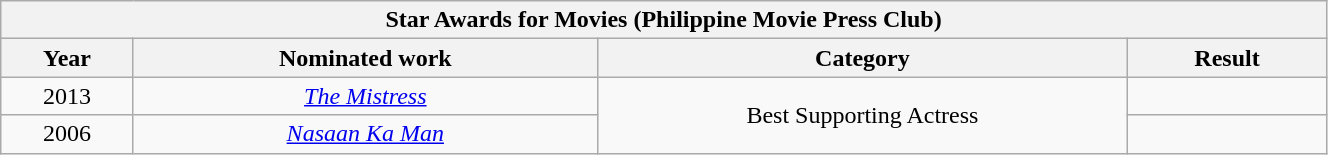<table width="70%" class="wikitable sortable">
<tr>
<th colspan="4" align="center"><strong>Star Awards for Movies (Philippine Movie Press Club)</strong></th>
</tr>
<tr>
<th width="10%">Year</th>
<th width="35%">Nominated work</th>
<th width="40%">Category</th>
<th width="15%">Result</th>
</tr>
<tr>
<td align="center">2013</td>
<td align="center"><em><a href='#'>The Mistress</a></em></td>
<td align="center" rowspan = 2>Best Supporting Actress</td>
<td></td>
</tr>
<tr>
<td align="center">2006</td>
<td align="center"><em><a href='#'>Nasaan Ka Man</a></em></td>
<td></td>
</tr>
</table>
